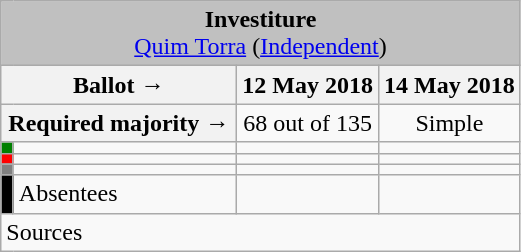<table class="wikitable" style="text-align:center;">
<tr>
<td colspan="4" align="center" bgcolor="#C0C0C0"><strong>Investiture</strong><br><a href='#'>Quim Torra</a> (<a href='#'>Independent</a>)</td>
</tr>
<tr>
<th colspan="2" width="150px">Ballot →</th>
<th>12 May 2018</th>
<th>14 May 2018</th>
</tr>
<tr>
<th colspan="2">Required majority →</th>
<td>68 out of 135 </td>
<td>Simple </td>
</tr>
<tr>
<th width="1px" style="background:green;"></th>
<td align="left"></td>
<td></td>
<td></td>
</tr>
<tr>
<th style="color:inherit;background:red;"></th>
<td align="left"></td>
<td></td>
<td></td>
</tr>
<tr>
<th style="color:inherit;background:gray;"></th>
<td align="left"></td>
<td></td>
<td></td>
</tr>
<tr>
<th style="color:inherit;background:black;"></th>
<td align="left"><span>Absentees</span></td>
<td></td>
<td></td>
</tr>
<tr>
<td align="left" colspan="4">Sources</td>
</tr>
</table>
